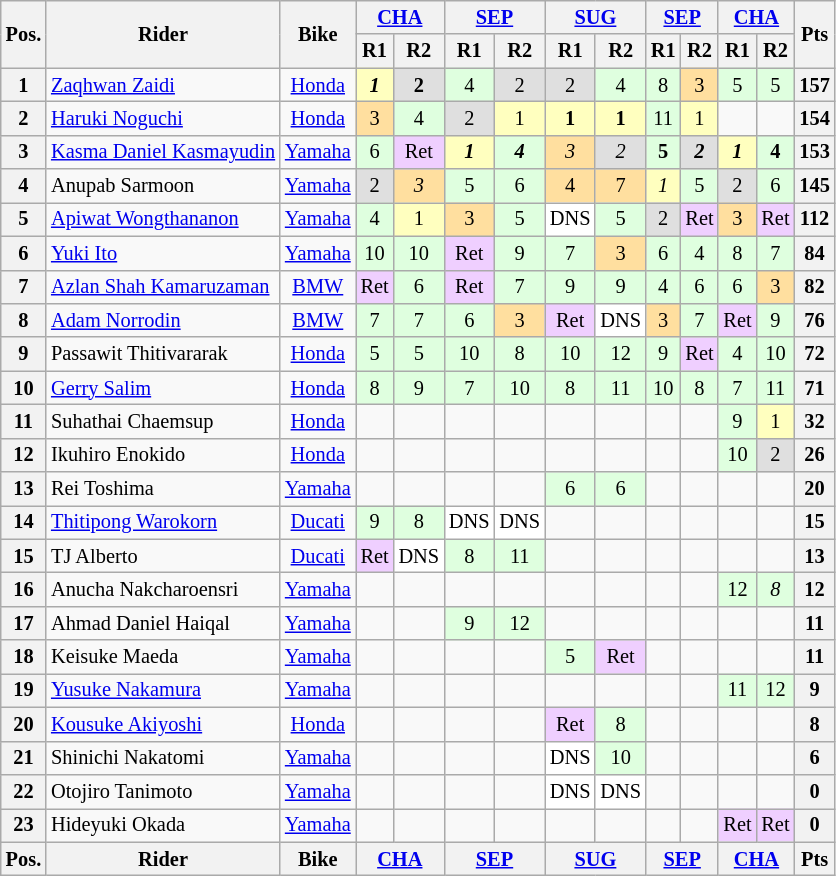<table class="wikitable" style="font-size: 85%; text-align: center">
<tr valign="top">
<th valign="middle" rowspan=2>Pos.</th>
<th valign="middle" rowspan=2>Rider</th>
<th valign="middle" rowspan=2>Bike</th>
<th colspan=2><a href='#'>CHA</a><br></th>
<th colspan=2><a href='#'>SEP</a><br></th>
<th colspan=2><a href='#'>SUG</a><br></th>
<th colspan=2><a href='#'>SEP</a><br></th>
<th colspan=2><a href='#'>CHA</a><br></th>
<th valign="middle" rowspan=2>Pts</th>
</tr>
<tr>
<th>R1</th>
<th>R2</th>
<th>R1</th>
<th>R2</th>
<th>R1</th>
<th>R2</th>
<th>R1</th>
<th>R2</th>
<th>R1</th>
<th>R2</th>
</tr>
<tr>
<th>1</th>
<td align=left> <a href='#'>Zaqhwan Zaidi</a></td>
<td><a href='#'>Honda</a></td>
<td style="background:#ffffbf;"><strong><em>1</em></strong></td>
<td style="background:#dfdfdf;"><strong>2</strong></td>
<td style="background:#dfffdf;">4</td>
<td style="background:#dfdfdf;">2</td>
<td style="background:#dfdfdf;">2</td>
<td style="background:#dfffdf;">4</td>
<td style="background:#dfffdf;">8</td>
<td style="background:#ffdf9f;">3</td>
<td style="background:#dfffdf;">5</td>
<td style="background:#dfffdf;">5</td>
<th>157</th>
</tr>
<tr>
<th>2</th>
<td align=left> <a href='#'>Haruki Noguchi</a></td>
<td><a href='#'>Honda</a></td>
<td style="background:#ffdf9f;">3</td>
<td style="background:#dfffdf;">4</td>
<td style="background:#dfdfdf;">2</td>
<td style="background:#ffffbf;">1</td>
<td style="background:#ffffbf;"><strong>1</strong></td>
<td style="background:#ffffbf;"><strong>1</strong></td>
<td style="background:#dfffdf;">11</td>
<td style="background:#ffffbf;">1</td>
<td></td>
<td></td>
<th>154</th>
</tr>
<tr>
<th>3</th>
<td align=left> <a href='#'>Kasma Daniel Kasmayudin</a></td>
<td><a href='#'>Yamaha</a></td>
<td style="background:#dfffdf;">6</td>
<td style="background:#efcfff;">Ret</td>
<td style="background:#ffffbf;"><strong><em>1</em></strong></td>
<td style="background:#dfffdf;"><strong><em>4</em></strong></td>
<td style="background:#ffdf9f;"><em>3</em></td>
<td style="background:#dfdfdf;"><em>2</em></td>
<td style="background:#dfffdf;"><strong>5</strong></td>
<td style="background:#dfdfdf;"><strong><em>2</em></strong></td>
<td style="background:#ffffbf;"><strong><em>1</em></strong></td>
<td style="background:#dfffdf;"><strong>4</strong></td>
<th>153</th>
</tr>
<tr>
<th>4</th>
<td align=left> Anupab Sarmoon</td>
<td><a href='#'>Yamaha</a></td>
<td style="background:#dfdfdf;">2</td>
<td style="background:#ffdf9f;"><em>3</em></td>
<td style="background:#dfffdf;">5</td>
<td style="background:#dfffdf;">6</td>
<td style="background:#ffdf9f;">4</td>
<td style="background:#ffdf9f;">7</td>
<td style="background:#ffffbf;"><em>1</em></td>
<td style="background:#dfffdf;">5</td>
<td style="background:#dfdfdf;">2</td>
<td style="background:#dfffdf;">6</td>
<th>145</th>
</tr>
<tr>
<th>5</th>
<td align=left> <a href='#'>Apiwat Wongthananon</a></td>
<td><a href='#'>Yamaha</a></td>
<td style="background:#dfffdf;">4</td>
<td style="background:#ffffbf;">1</td>
<td style="background:#ffdf9f;">3</td>
<td style="background:#dfffdf;">5</td>
<td style="background:#ffffff;">DNS</td>
<td style="background:#dfffdf;">5</td>
<td style="background:#dfdfdf;">2</td>
<td style="background:#efcfff;">Ret</td>
<td style="background:#ffdf9f;">3</td>
<td style="background:#efcfff;">Ret</td>
<th>112</th>
</tr>
<tr>
<th>6</th>
<td align=left> <a href='#'>Yuki Ito</a></td>
<td><a href='#'>Yamaha</a></td>
<td style="background:#dfffdf;">10</td>
<td style="background:#dfffdf;">10</td>
<td style="background:#efcfff;">Ret</td>
<td style="background:#dfffdf;">9</td>
<td style="background:#dfffdf;">7</td>
<td style="background:#ffdf9f;">3</td>
<td style="background:#dfffdf;">6</td>
<td style="background:#dfffdf;">4</td>
<td style="background:#dfffdf;">8</td>
<td style="background:#dfffdf;">7</td>
<th>84</th>
</tr>
<tr>
<th>7</th>
<td align=left> <a href='#'>Azlan Shah Kamaruzaman</a></td>
<td><a href='#'>BMW</a></td>
<td style="background:#efcfff;">Ret</td>
<td style="background:#dfffdf;">6</td>
<td style="background:#efcfff;">Ret</td>
<td style="background:#dfffdf;">7</td>
<td style="background:#dfffdf;">9</td>
<td style="background:#dfffdf;">9</td>
<td style="background:#dfffdf;">4</td>
<td style="background:#dfffdf;">6</td>
<td style="background:#dfffdf;">6</td>
<td style="background:#ffdf9f;">3</td>
<th>82</th>
</tr>
<tr>
<th>8</th>
<td align=left> <a href='#'>Adam Norrodin</a></td>
<td><a href='#'>BMW</a></td>
<td style="background:#dfffdf;">7</td>
<td style="background:#dfffdf;">7</td>
<td style="background:#dfffdf;">6</td>
<td style="background:#ffdf9f;">3</td>
<td style="background:#efcfff;">Ret</td>
<td style="background:#ffffff;">DNS</td>
<td style="background:#ffdf9f;">3</td>
<td style="background:#dfffdf;">7</td>
<td style="background:#efcfff;">Ret</td>
<td style="background:#dfffdf;">9</td>
<th>76</th>
</tr>
<tr>
<th>9</th>
<td align=left> Passawit Thitivararak</td>
<td><a href='#'>Honda</a></td>
<td style="background:#dfffdf;">5</td>
<td style="background:#dfffdf;">5</td>
<td style="background:#dfffdf;">10</td>
<td style="background:#dfffdf;">8</td>
<td style="background:#dfffdf;">10</td>
<td style="background:#dfffdf;">12</td>
<td style="background:#dfffdf;">9</td>
<td style="background:#efcfff;">Ret</td>
<td style="background:#dfffdf;">4</td>
<td style="background:#dfffdf;">10</td>
<th>72</th>
</tr>
<tr>
<th>10</th>
<td align=left> <a href='#'>Gerry Salim</a></td>
<td><a href='#'>Honda</a></td>
<td style="background:#dfffdf;">8</td>
<td style="background:#dfffdf;">9</td>
<td style="background:#dfffdf;">7</td>
<td style="background:#dfffdf;">10</td>
<td style="background:#dfffdf;">8</td>
<td style="background:#dfffdf;">11</td>
<td style="background:#dfffdf;">10</td>
<td style="background:#dfffdf;">8</td>
<td style="background:#dfffdf;">7</td>
<td style="background:#dfffdf;">11</td>
<th>71</th>
</tr>
<tr>
<th>11</th>
<td align=left> Suhathai Chaemsup</td>
<td><a href='#'>Honda</a></td>
<td></td>
<td></td>
<td></td>
<td></td>
<td></td>
<td></td>
<td></td>
<td></td>
<td style="background:#dfffdf;">9</td>
<td style="background:#ffffbf;">1</td>
<th>32</th>
</tr>
<tr>
<th>12</th>
<td align=left> Ikuhiro Enokido</td>
<td><a href='#'>Honda</a></td>
<td></td>
<td></td>
<td></td>
<td></td>
<td></td>
<td></td>
<td></td>
<td></td>
<td style="background:#dfffdf;">10</td>
<td style="background:#dfdfdf;">2</td>
<th>26</th>
</tr>
<tr>
<th>13</th>
<td align=left> Rei Toshima</td>
<td><a href='#'>Yamaha</a></td>
<td></td>
<td></td>
<td></td>
<td></td>
<td style="background:#dfffdf;">6</td>
<td style="background:#dfffdf;">6</td>
<td></td>
<td></td>
<td></td>
<td></td>
<th>20</th>
</tr>
<tr>
<th>14</th>
<td align=left> <a href='#'>Thitipong Warokorn</a></td>
<td><a href='#'>Ducati</a></td>
<td style="background:#dfffdf;">9</td>
<td style="background:#dfffdf;">8</td>
<td style="background:#ffffff;">DNS</td>
<td style="background:#ffffff;">DNS</td>
<td></td>
<td></td>
<td></td>
<td></td>
<td></td>
<td></td>
<th>15</th>
</tr>
<tr>
<th>15</th>
<td align=left> TJ Alberto</td>
<td><a href='#'>Ducati</a></td>
<td style="background:#efcfff;">Ret</td>
<td style="background:#ffffff;">DNS</td>
<td style="background:#dfffdf;">8</td>
<td style="background:#dfffdf;">11</td>
<td></td>
<td></td>
<td></td>
<td></td>
<td></td>
<td></td>
<th>13</th>
</tr>
<tr>
<th>16</th>
<td align=left> Anucha Nakcharoensri</td>
<td><a href='#'>Yamaha</a></td>
<td></td>
<td></td>
<td></td>
<td></td>
<td></td>
<td></td>
<td></td>
<td></td>
<td style="background:#dfffdf;">12</td>
<td style="background:#dfffdf;"><em>8</em></td>
<th>12</th>
</tr>
<tr>
<th>17</th>
<td align=left> Ahmad Daniel Haiqal</td>
<td><a href='#'>Yamaha</a></td>
<td></td>
<td></td>
<td style="background:#dfffdf;">9</td>
<td style="background:#dfffdf;">12</td>
<td></td>
<td></td>
<td></td>
<td></td>
<td></td>
<td></td>
<th>11</th>
</tr>
<tr>
<th>18</th>
<td align=left> Keisuke Maeda</td>
<td><a href='#'>Yamaha</a></td>
<td></td>
<td></td>
<td></td>
<td></td>
<td style="background:#dfffdf;">5</td>
<td style="background:#efcfff;">Ret</td>
<td></td>
<td></td>
<td></td>
<td></td>
<th>11</th>
</tr>
<tr>
<th>19</th>
<td align=left> <a href='#'>Yusuke Nakamura</a></td>
<td><a href='#'>Yamaha</a></td>
<td></td>
<td></td>
<td></td>
<td></td>
<td></td>
<td></td>
<td></td>
<td></td>
<td style="background:#dfffdf;">11</td>
<td style="background:#dfffdf;">12</td>
<th>9</th>
</tr>
<tr>
<th>20</th>
<td align=left> <a href='#'>Kousuke Akiyoshi</a></td>
<td><a href='#'>Honda</a></td>
<td></td>
<td></td>
<td></td>
<td></td>
<td style="background:#efcfff;">Ret</td>
<td style="background:#dfffdf;">8</td>
<td></td>
<td></td>
<td></td>
<td></td>
<th>8</th>
</tr>
<tr>
<th>21</th>
<td align=left> Shinichi Nakatomi</td>
<td><a href='#'>Yamaha</a></td>
<td></td>
<td></td>
<td></td>
<td></td>
<td style="background:#ffffff;">DNS</td>
<td style="background:#dfffdf;">10</td>
<td></td>
<td></td>
<td></td>
<td></td>
<th>6</th>
</tr>
<tr>
<th>22</th>
<td align=left> Otojiro Tanimoto</td>
<td><a href='#'>Yamaha</a></td>
<td></td>
<td></td>
<td></td>
<td></td>
<td style="background:#ffffff;">DNS</td>
<td style="background:#ffffff;">DNS</td>
<td></td>
<td></td>
<td></td>
<td></td>
<th>0</th>
</tr>
<tr>
<th>23</th>
<td align=left> Hideyuki Okada</td>
<td><a href='#'>Yamaha</a></td>
<td></td>
<td></td>
<td></td>
<td></td>
<td></td>
<td></td>
<td></td>
<td></td>
<td style="background:#efcfff;">Ret</td>
<td style="background:#efcfff;">Ret</td>
<th>0</th>
</tr>
<tr valign="top">
<th valign="middle">Pos.</th>
<th valign="middle">Rider</th>
<th valign="middle">Bike</th>
<th colspan=2><a href='#'>CHA</a><br></th>
<th colspan=2><a href='#'>SEP</a><br></th>
<th colspan=2><a href='#'>SUG</a><br></th>
<th colspan=2><a href='#'>SEP</a><br></th>
<th colspan=2><a href='#'>CHA</a><br></th>
<th valign="middle">Pts</th>
</tr>
</table>
